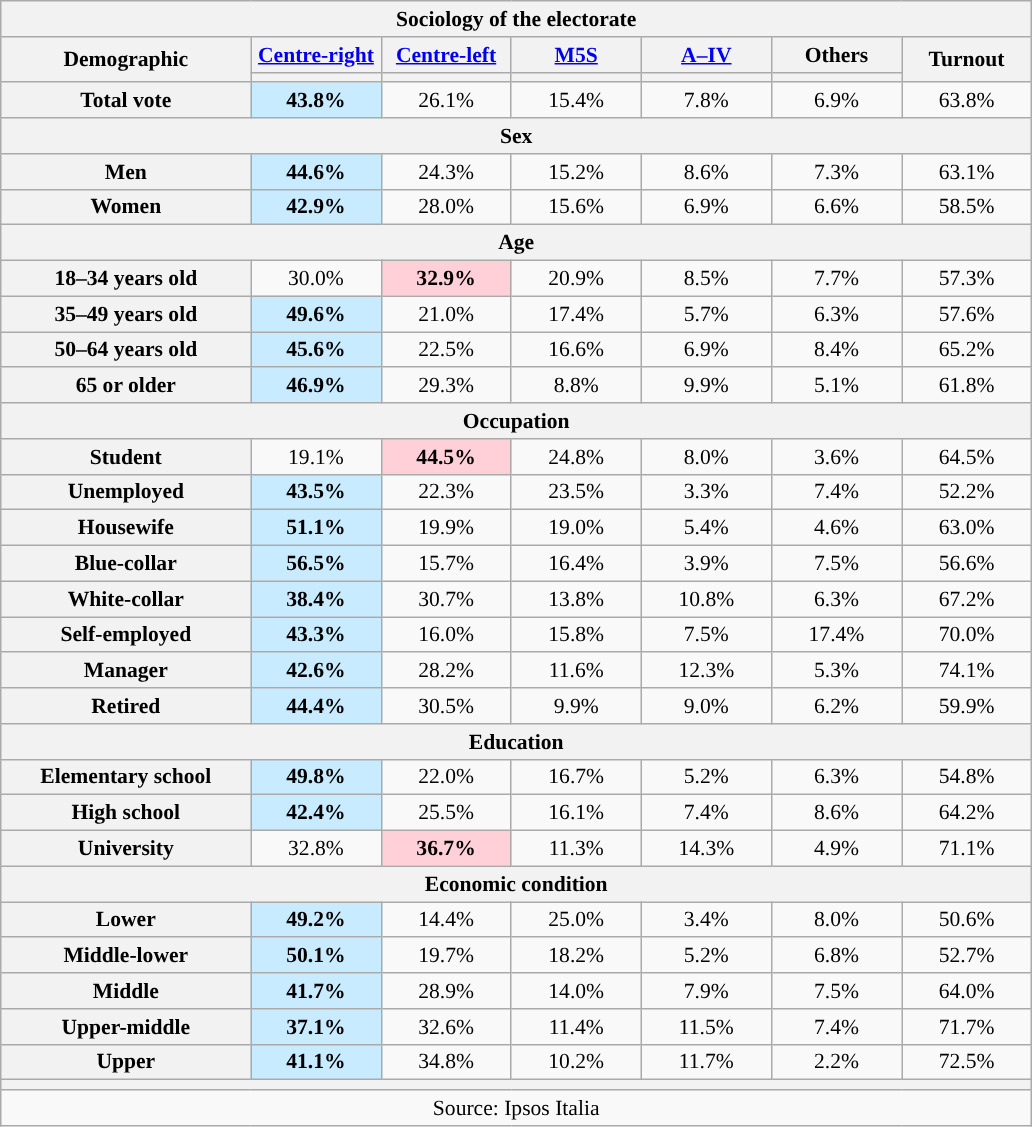<table class="wikitable" style="font-size:90%;text-align:center;">
<tr>
<th colspan="7">Sociology of the electorate</th>
</tr>
<tr>
<th scope="col" rowspan="2" class="unsortable" style="width:160px;">Demographic</th>
<th scope="col" style="width:80px;"><a href='#'>Centre-right</a></th>
<th scope="col" style="width:80px;"><a href='#'>Centre-left</a></th>
<th scope="col" style="width:80px;"><a href='#'>M5S</a></th>
<th scope="col" style="width:80px;"><a href='#'>A–IV</a></th>
<th scope="col" style="width:80px;">Others</th>
<th scope="col" rowspan="2" style="width:80px;">Turnout</th>
</tr>
<tr>
<th style="background:"></th>
<th style="background:"></th>
<th style="background:"></th>
<th style="background:"></th>
<th style="background:"></th>
</tr>
<tr>
<th>Total vote</th>
<td style="background:#C8EBFF"><strong>43.8%</strong></td>
<td>26.1%</td>
<td>15.4%</td>
<td>7.8%</td>
<td>6.9%</td>
<td>63.8%</td>
</tr>
<tr>
<th colspan="7">Sex</th>
</tr>
<tr>
<th>Men</th>
<td style="background:#C8EBFF"><strong>44.6%</strong></td>
<td>24.3%</td>
<td>15.2%</td>
<td>8.6%</td>
<td>7.3%</td>
<td>63.1%</td>
</tr>
<tr>
<th>Women</th>
<td style="background:#C8EBFF"><strong>42.9%</strong></td>
<td>28.0%</td>
<td>15.6%</td>
<td>6.9%</td>
<td>6.6%</td>
<td>58.5%</td>
</tr>
<tr>
<th colspan="7">Age</th>
</tr>
<tr>
<th>18–34 years old</th>
<td>30.0%</td>
<td style="background:#FFD0D7"><strong>32.9%</strong></td>
<td>20.9%</td>
<td>8.5%</td>
<td>7.7%</td>
<td>57.3%</td>
</tr>
<tr>
<th>35–49 years old</th>
<td style="background:#C8EBFF"><strong>49.6%</strong></td>
<td>21.0%</td>
<td>17.4%</td>
<td>5.7%</td>
<td>6.3%</td>
<td>57.6%</td>
</tr>
<tr>
<th>50–64 years old</th>
<td style="background:#C8EBFF"><strong>45.6%</strong></td>
<td>22.5%</td>
<td>16.6%</td>
<td>6.9%</td>
<td>8.4%</td>
<td>65.2%</td>
</tr>
<tr>
<th>65 or older</th>
<td style="background:#C8EBFF"><strong>46.9%</strong></td>
<td>29.3%</td>
<td>8.8%</td>
<td>9.9%</td>
<td>5.1%</td>
<td>61.8%</td>
</tr>
<tr>
<th colspan="7">Occupation</th>
</tr>
<tr>
<th>Student</th>
<td>19.1%</td>
<td style="background:#FFD0D7"><strong>44.5%</strong></td>
<td>24.8%</td>
<td>8.0%</td>
<td>3.6%</td>
<td>64.5%</td>
</tr>
<tr>
<th>Unemployed</th>
<td style="background:#C8EBFF"><strong>43.5%</strong></td>
<td>22.3%</td>
<td>23.5%</td>
<td>3.3%</td>
<td>7.4%</td>
<td>52.2%</td>
</tr>
<tr>
<th>Housewife</th>
<td style="background:#C8EBFF"><strong>51.1%</strong></td>
<td>19.9%</td>
<td>19.0%</td>
<td>5.4%</td>
<td>4.6%</td>
<td>63.0%</td>
</tr>
<tr>
<th>Blue-collar</th>
<td style="background:#C8EBFF"><strong>56.5%</strong></td>
<td>15.7%</td>
<td>16.4%</td>
<td>3.9%</td>
<td>7.5%</td>
<td>56.6%</td>
</tr>
<tr>
<th>White-collar</th>
<td style="background:#C8EBFF"><strong>38.4%</strong></td>
<td>30.7%</td>
<td>13.8%</td>
<td>10.8%</td>
<td>6.3%</td>
<td>67.2%</td>
</tr>
<tr>
<th>Self-employed</th>
<td style="background:#C8EBFF"><strong>43.3%</strong></td>
<td>16.0%</td>
<td>15.8%</td>
<td>7.5%</td>
<td>17.4%</td>
<td>70.0%</td>
</tr>
<tr>
<th>Manager</th>
<td style="background:#C8EBFF"><strong>42.6%</strong></td>
<td>28.2%</td>
<td>11.6%</td>
<td>12.3%</td>
<td>5.3%</td>
<td>74.1%</td>
</tr>
<tr>
<th>Retired</th>
<td style="background:#C8EBFF"><strong>44.4%</strong></td>
<td>30.5%</td>
<td>9.9%</td>
<td>9.0%</td>
<td>6.2%</td>
<td>59.9%</td>
</tr>
<tr>
<th colspan="7">Education</th>
</tr>
<tr>
<th>Elementary school</th>
<td style="background:#C8EBFF"><strong>49.8%</strong></td>
<td>22.0%</td>
<td>16.7%</td>
<td>5.2%</td>
<td>6.3%</td>
<td>54.8%</td>
</tr>
<tr>
<th>High school</th>
<td style="background:#C8EBFF"><strong>42.4%</strong></td>
<td>25.5%</td>
<td>16.1%</td>
<td>7.4%</td>
<td>8.6%</td>
<td>64.2%</td>
</tr>
<tr>
<th>University</th>
<td>32.8%</td>
<td style="background:#FFD0D7"><strong>36.7%</strong></td>
<td>11.3%</td>
<td>14.3%</td>
<td>4.9%</td>
<td>71.1%</td>
</tr>
<tr>
<th colspan="7">Economic condition</th>
</tr>
<tr>
<th>Lower</th>
<td style="background:#C8EBFF"><strong>49.2%</strong></td>
<td>14.4%</td>
<td>25.0%</td>
<td>3.4%</td>
<td>8.0%</td>
<td>50.6%</td>
</tr>
<tr>
<th>Middle-lower</th>
<td style="background:#C8EBFF"><strong>50.1%</strong></td>
<td>19.7%</td>
<td>18.2%</td>
<td>5.2%</td>
<td>6.8%</td>
<td>52.7%</td>
</tr>
<tr>
<th>Middle</th>
<td style="background:#C8EBFF"><strong>41.7%</strong></td>
<td>28.9%</td>
<td>14.0%</td>
<td>7.9%</td>
<td>7.5%</td>
<td>64.0%</td>
</tr>
<tr>
<th>Upper-middle</th>
<td style="background:#C8EBFF"><strong>37.1%</strong></td>
<td>32.6%</td>
<td>11.4%</td>
<td>11.5%</td>
<td>7.4%</td>
<td>71.7%</td>
</tr>
<tr>
<th>Upper</th>
<td style="background:#C8EBFF"><strong>41.1%</strong></td>
<td>34.8%</td>
<td>10.2%</td>
<td>11.7%</td>
<td>2.2%</td>
<td>72.5%</td>
</tr>
<tr>
<th colspan="7"></th>
</tr>
<tr>
<td colspan="7">Source: Ipsos Italia</td>
</tr>
</table>
